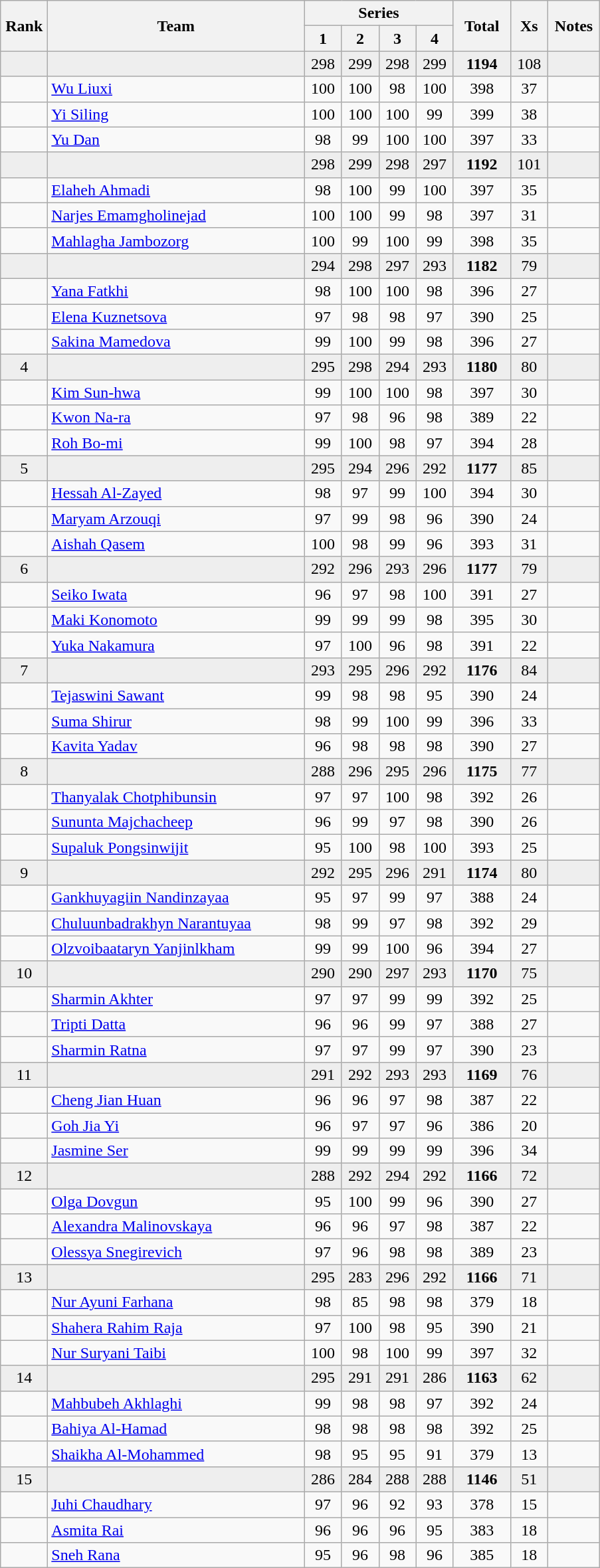<table class="wikitable" style="text-align:center">
<tr>
<th rowspan=2 width=40>Rank</th>
<th rowspan=2 width=250>Team</th>
<th colspan=4>Series</th>
<th rowspan=2 width=50>Total</th>
<th rowspan=2 width=30>Xs</th>
<th rowspan=2 width=45>Notes</th>
</tr>
<tr>
<th width=30>1</th>
<th width=30>2</th>
<th width=30>3</th>
<th width=30>4</th>
</tr>
<tr bgcolor=eeeeee>
<td></td>
<td align=left></td>
<td>298</td>
<td>299</td>
<td>298</td>
<td>299</td>
<td><strong>1194</strong></td>
<td>108</td>
<td></td>
</tr>
<tr>
<td></td>
<td align=left><a href='#'>Wu Liuxi</a></td>
<td>100</td>
<td>100</td>
<td>98</td>
<td>100</td>
<td>398</td>
<td>37</td>
<td></td>
</tr>
<tr>
<td></td>
<td align=left><a href='#'>Yi Siling</a></td>
<td>100</td>
<td>100</td>
<td>100</td>
<td>99</td>
<td>399</td>
<td>38</td>
<td></td>
</tr>
<tr>
<td></td>
<td align=left><a href='#'>Yu Dan</a></td>
<td>98</td>
<td>99</td>
<td>100</td>
<td>100</td>
<td>397</td>
<td>33</td>
<td></td>
</tr>
<tr bgcolor=eeeeee>
<td></td>
<td align=left></td>
<td>298</td>
<td>299</td>
<td>298</td>
<td>297</td>
<td><strong>1192</strong></td>
<td>101</td>
<td></td>
</tr>
<tr>
<td></td>
<td align=left><a href='#'>Elaheh Ahmadi</a></td>
<td>98</td>
<td>100</td>
<td>99</td>
<td>100</td>
<td>397</td>
<td>35</td>
<td></td>
</tr>
<tr>
<td></td>
<td align=left><a href='#'>Narjes Emamgholinejad</a></td>
<td>100</td>
<td>100</td>
<td>99</td>
<td>98</td>
<td>397</td>
<td>31</td>
<td></td>
</tr>
<tr>
<td></td>
<td align=left><a href='#'>Mahlagha Jambozorg</a></td>
<td>100</td>
<td>99</td>
<td>100</td>
<td>99</td>
<td>398</td>
<td>35</td>
<td></td>
</tr>
<tr bgcolor=eeeeee>
<td></td>
<td align=left></td>
<td>294</td>
<td>298</td>
<td>297</td>
<td>293</td>
<td><strong>1182</strong></td>
<td>79</td>
<td></td>
</tr>
<tr>
<td></td>
<td align=left><a href='#'>Yana Fatkhi</a></td>
<td>98</td>
<td>100</td>
<td>100</td>
<td>98</td>
<td>396</td>
<td>27</td>
<td></td>
</tr>
<tr>
<td></td>
<td align=left><a href='#'>Elena Kuznetsova</a></td>
<td>97</td>
<td>98</td>
<td>98</td>
<td>97</td>
<td>390</td>
<td>25</td>
<td></td>
</tr>
<tr>
<td></td>
<td align=left><a href='#'>Sakina Mamedova</a></td>
<td>99</td>
<td>100</td>
<td>99</td>
<td>98</td>
<td>396</td>
<td>27</td>
<td></td>
</tr>
<tr bgcolor=eeeeee>
<td>4</td>
<td align=left></td>
<td>295</td>
<td>298</td>
<td>294</td>
<td>293</td>
<td><strong>1180</strong></td>
<td>80</td>
<td></td>
</tr>
<tr>
<td></td>
<td align=left><a href='#'>Kim Sun-hwa</a></td>
<td>99</td>
<td>100</td>
<td>100</td>
<td>98</td>
<td>397</td>
<td>30</td>
<td></td>
</tr>
<tr>
<td></td>
<td align=left><a href='#'>Kwon Na-ra</a></td>
<td>97</td>
<td>98</td>
<td>96</td>
<td>98</td>
<td>389</td>
<td>22</td>
<td></td>
</tr>
<tr>
<td></td>
<td align=left><a href='#'>Roh Bo-mi</a></td>
<td>99</td>
<td>100</td>
<td>98</td>
<td>97</td>
<td>394</td>
<td>28</td>
<td></td>
</tr>
<tr bgcolor=eeeeee>
<td>5</td>
<td align=left></td>
<td>295</td>
<td>294</td>
<td>296</td>
<td>292</td>
<td><strong>1177</strong></td>
<td>85</td>
<td></td>
</tr>
<tr>
<td></td>
<td align=left><a href='#'>Hessah Al-Zayed</a></td>
<td>98</td>
<td>97</td>
<td>99</td>
<td>100</td>
<td>394</td>
<td>30</td>
<td></td>
</tr>
<tr>
<td></td>
<td align=left><a href='#'>Maryam Arzouqi</a></td>
<td>97</td>
<td>99</td>
<td>98</td>
<td>96</td>
<td>390</td>
<td>24</td>
<td></td>
</tr>
<tr>
<td></td>
<td align=left><a href='#'>Aishah Qasem</a></td>
<td>100</td>
<td>98</td>
<td>99</td>
<td>96</td>
<td>393</td>
<td>31</td>
<td></td>
</tr>
<tr bgcolor=eeeeee>
<td>6</td>
<td align=left></td>
<td>292</td>
<td>296</td>
<td>293</td>
<td>296</td>
<td><strong>1177</strong></td>
<td>79</td>
<td></td>
</tr>
<tr>
<td></td>
<td align=left><a href='#'>Seiko Iwata</a></td>
<td>96</td>
<td>97</td>
<td>98</td>
<td>100</td>
<td>391</td>
<td>27</td>
<td></td>
</tr>
<tr>
<td></td>
<td align=left><a href='#'>Maki Konomoto</a></td>
<td>99</td>
<td>99</td>
<td>99</td>
<td>98</td>
<td>395</td>
<td>30</td>
<td></td>
</tr>
<tr>
<td></td>
<td align=left><a href='#'>Yuka Nakamura</a></td>
<td>97</td>
<td>100</td>
<td>96</td>
<td>98</td>
<td>391</td>
<td>22</td>
<td></td>
</tr>
<tr bgcolor=eeeeee>
<td>7</td>
<td align=left></td>
<td>293</td>
<td>295</td>
<td>296</td>
<td>292</td>
<td><strong>1176</strong></td>
<td>84</td>
<td></td>
</tr>
<tr>
<td></td>
<td align=left><a href='#'>Tejaswini Sawant</a></td>
<td>99</td>
<td>98</td>
<td>98</td>
<td>95</td>
<td>390</td>
<td>24</td>
<td></td>
</tr>
<tr>
<td></td>
<td align=left><a href='#'>Suma Shirur</a></td>
<td>98</td>
<td>99</td>
<td>100</td>
<td>99</td>
<td>396</td>
<td>33</td>
<td></td>
</tr>
<tr>
<td></td>
<td align=left><a href='#'>Kavita Yadav</a></td>
<td>96</td>
<td>98</td>
<td>98</td>
<td>98</td>
<td>390</td>
<td>27</td>
<td></td>
</tr>
<tr bgcolor=eeeeee>
<td>8</td>
<td align=left></td>
<td>288</td>
<td>296</td>
<td>295</td>
<td>296</td>
<td><strong>1175</strong></td>
<td>77</td>
<td></td>
</tr>
<tr>
<td></td>
<td align=left><a href='#'>Thanyalak Chotphibunsin</a></td>
<td>97</td>
<td>97</td>
<td>100</td>
<td>98</td>
<td>392</td>
<td>26</td>
<td></td>
</tr>
<tr>
<td></td>
<td align=left><a href='#'>Sununta Majchacheep</a></td>
<td>96</td>
<td>99</td>
<td>97</td>
<td>98</td>
<td>390</td>
<td>26</td>
<td></td>
</tr>
<tr>
<td></td>
<td align=left><a href='#'>Supaluk Pongsinwijit</a></td>
<td>95</td>
<td>100</td>
<td>98</td>
<td>100</td>
<td>393</td>
<td>25</td>
<td></td>
</tr>
<tr bgcolor=eeeeee>
<td>9</td>
<td align=left></td>
<td>292</td>
<td>295</td>
<td>296</td>
<td>291</td>
<td><strong>1174</strong></td>
<td>80</td>
<td></td>
</tr>
<tr>
<td></td>
<td align=left><a href='#'>Gankhuyagiin Nandinzayaa</a></td>
<td>95</td>
<td>97</td>
<td>99</td>
<td>97</td>
<td>388</td>
<td>24</td>
<td></td>
</tr>
<tr>
<td></td>
<td align=left><a href='#'>Chuluunbadrakhyn Narantuyaa</a></td>
<td>98</td>
<td>99</td>
<td>97</td>
<td>98</td>
<td>392</td>
<td>29</td>
<td></td>
</tr>
<tr>
<td></td>
<td align=left><a href='#'>Olzvoibaataryn Yanjinlkham</a></td>
<td>99</td>
<td>99</td>
<td>100</td>
<td>96</td>
<td>394</td>
<td>27</td>
<td></td>
</tr>
<tr bgcolor=eeeeee>
<td>10</td>
<td align=left></td>
<td>290</td>
<td>290</td>
<td>297</td>
<td>293</td>
<td><strong>1170</strong></td>
<td>75</td>
<td></td>
</tr>
<tr>
<td></td>
<td align=left><a href='#'>Sharmin Akhter</a></td>
<td>97</td>
<td>97</td>
<td>99</td>
<td>99</td>
<td>392</td>
<td>25</td>
<td></td>
</tr>
<tr>
<td></td>
<td align=left><a href='#'>Tripti Datta</a></td>
<td>96</td>
<td>96</td>
<td>99</td>
<td>97</td>
<td>388</td>
<td>27</td>
<td></td>
</tr>
<tr>
<td></td>
<td align=left><a href='#'>Sharmin Ratna</a></td>
<td>97</td>
<td>97</td>
<td>99</td>
<td>97</td>
<td>390</td>
<td>23</td>
<td></td>
</tr>
<tr bgcolor=eeeeee>
<td>11</td>
<td align=left></td>
<td>291</td>
<td>292</td>
<td>293</td>
<td>293</td>
<td><strong>1169</strong></td>
<td>76</td>
<td></td>
</tr>
<tr>
<td></td>
<td align=left><a href='#'>Cheng Jian Huan</a></td>
<td>96</td>
<td>96</td>
<td>97</td>
<td>98</td>
<td>387</td>
<td>22</td>
<td></td>
</tr>
<tr>
<td></td>
<td align=left><a href='#'>Goh Jia Yi</a></td>
<td>96</td>
<td>97</td>
<td>97</td>
<td>96</td>
<td>386</td>
<td>20</td>
<td></td>
</tr>
<tr>
<td></td>
<td align=left><a href='#'>Jasmine Ser</a></td>
<td>99</td>
<td>99</td>
<td>99</td>
<td>99</td>
<td>396</td>
<td>34</td>
<td></td>
</tr>
<tr bgcolor=eeeeee>
<td>12</td>
<td align=left></td>
<td>288</td>
<td>292</td>
<td>294</td>
<td>292</td>
<td><strong>1166</strong></td>
<td>72</td>
<td></td>
</tr>
<tr>
<td></td>
<td align=left><a href='#'>Olga Dovgun</a></td>
<td>95</td>
<td>100</td>
<td>99</td>
<td>96</td>
<td>390</td>
<td>27</td>
<td></td>
</tr>
<tr>
<td></td>
<td align=left><a href='#'>Alexandra Malinovskaya</a></td>
<td>96</td>
<td>96</td>
<td>97</td>
<td>98</td>
<td>387</td>
<td>22</td>
<td></td>
</tr>
<tr>
<td></td>
<td align=left><a href='#'>Olessya Snegirevich</a></td>
<td>97</td>
<td>96</td>
<td>98</td>
<td>98</td>
<td>389</td>
<td>23</td>
<td></td>
</tr>
<tr bgcolor=eeeeee>
<td>13</td>
<td align=left></td>
<td>295</td>
<td>283</td>
<td>296</td>
<td>292</td>
<td><strong>1166</strong></td>
<td>71</td>
<td></td>
</tr>
<tr>
<td></td>
<td align=left><a href='#'>Nur Ayuni Farhana</a></td>
<td>98</td>
<td>85</td>
<td>98</td>
<td>98</td>
<td>379</td>
<td>18</td>
<td></td>
</tr>
<tr>
<td></td>
<td align=left><a href='#'>Shahera Rahim Raja</a></td>
<td>97</td>
<td>100</td>
<td>98</td>
<td>95</td>
<td>390</td>
<td>21</td>
<td></td>
</tr>
<tr>
<td></td>
<td align=left><a href='#'>Nur Suryani Taibi</a></td>
<td>100</td>
<td>98</td>
<td>100</td>
<td>99</td>
<td>397</td>
<td>32</td>
<td></td>
</tr>
<tr bgcolor=eeeeee>
<td>14</td>
<td align=left></td>
<td>295</td>
<td>291</td>
<td>291</td>
<td>286</td>
<td><strong>1163</strong></td>
<td>62</td>
<td></td>
</tr>
<tr>
<td></td>
<td align=left><a href='#'>Mahbubeh Akhlaghi</a></td>
<td>99</td>
<td>98</td>
<td>98</td>
<td>97</td>
<td>392</td>
<td>24</td>
<td></td>
</tr>
<tr>
<td></td>
<td align=left><a href='#'>Bahiya Al-Hamad</a></td>
<td>98</td>
<td>98</td>
<td>98</td>
<td>98</td>
<td>392</td>
<td>25</td>
<td></td>
</tr>
<tr>
<td></td>
<td align=left><a href='#'>Shaikha Al-Mohammed</a></td>
<td>98</td>
<td>95</td>
<td>95</td>
<td>91</td>
<td>379</td>
<td>13</td>
<td></td>
</tr>
<tr bgcolor=eeeeee>
<td>15</td>
<td align=left></td>
<td>286</td>
<td>284</td>
<td>288</td>
<td>288</td>
<td><strong>1146</strong></td>
<td>51</td>
<td></td>
</tr>
<tr>
<td></td>
<td align=left><a href='#'>Juhi Chaudhary</a></td>
<td>97</td>
<td>96</td>
<td>92</td>
<td>93</td>
<td>378</td>
<td>15</td>
<td></td>
</tr>
<tr>
<td></td>
<td align=left><a href='#'>Asmita Rai</a></td>
<td>96</td>
<td>96</td>
<td>96</td>
<td>95</td>
<td>383</td>
<td>18</td>
<td></td>
</tr>
<tr>
<td></td>
<td align=left><a href='#'>Sneh Rana</a></td>
<td>95</td>
<td>96</td>
<td>98</td>
<td>96</td>
<td>385</td>
<td>18</td>
<td></td>
</tr>
</table>
